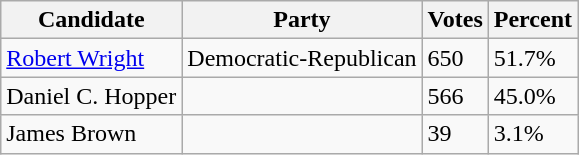<table class=wikitable>
<tr>
<th>Candidate</th>
<th>Party</th>
<th>Votes</th>
<th>Percent</th>
</tr>
<tr>
<td><a href='#'>Robert Wright</a></td>
<td>Democratic-Republican</td>
<td>650</td>
<td>51.7%</td>
</tr>
<tr>
<td>Daniel C. Hopper</td>
<td></td>
<td>566</td>
<td>45.0%</td>
</tr>
<tr>
<td>James Brown</td>
<td></td>
<td>39</td>
<td>3.1%</td>
</tr>
</table>
